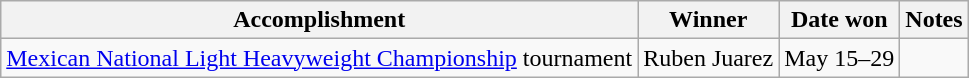<table class="wikitable">
<tr>
<th>Accomplishment</th>
<th>Winner</th>
<th>Date won</th>
<th>Notes</th>
</tr>
<tr>
<td><a href='#'>Mexican National Light Heavyweight Championship</a> tournament</td>
<td>Ruben Juarez</td>
<td>May 15–29</td>
<td></td>
</tr>
</table>
